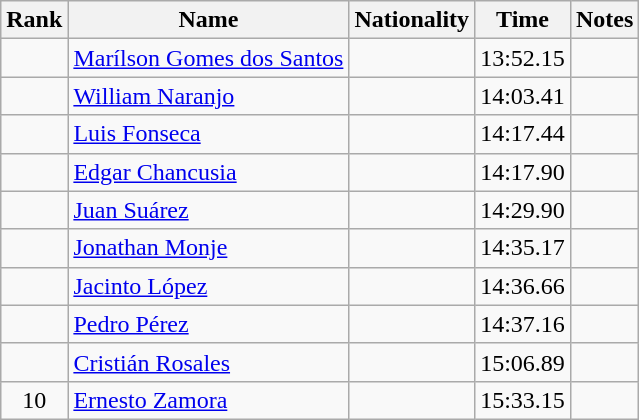<table class="wikitable sortable" style="text-align:center">
<tr>
<th>Rank</th>
<th>Name</th>
<th>Nationality</th>
<th>Time</th>
<th>Notes</th>
</tr>
<tr>
<td></td>
<td align=left><a href='#'>Marílson Gomes dos Santos</a></td>
<td align=left></td>
<td>13:52.15</td>
<td></td>
</tr>
<tr>
<td></td>
<td align=left><a href='#'>William Naranjo</a></td>
<td align=left></td>
<td>14:03.41</td>
<td></td>
</tr>
<tr>
<td></td>
<td align=left><a href='#'>Luis Fonseca</a></td>
<td align=left></td>
<td>14:17.44</td>
<td></td>
</tr>
<tr>
<td></td>
<td align=left><a href='#'>Edgar Chancusia</a></td>
<td align=left></td>
<td>14:17.90</td>
<td></td>
</tr>
<tr>
<td></td>
<td align=left><a href='#'>Juan Suárez</a></td>
<td align=left></td>
<td>14:29.90</td>
<td></td>
</tr>
<tr>
<td></td>
<td align=left><a href='#'>Jonathan Monje</a></td>
<td align=left></td>
<td>14:35.17</td>
<td></td>
</tr>
<tr>
<td></td>
<td align=left><a href='#'>Jacinto López</a></td>
<td align=left></td>
<td>14:36.66</td>
<td></td>
</tr>
<tr>
<td></td>
<td align=left><a href='#'>Pedro Pérez</a></td>
<td align=left></td>
<td>14:37.16</td>
<td></td>
</tr>
<tr>
<td></td>
<td align=left><a href='#'>Cristián Rosales</a></td>
<td align=left></td>
<td>15:06.89</td>
<td></td>
</tr>
<tr>
<td>10</td>
<td align=left><a href='#'>Ernesto Zamora</a></td>
<td align=left></td>
<td>15:33.15</td>
<td></td>
</tr>
</table>
